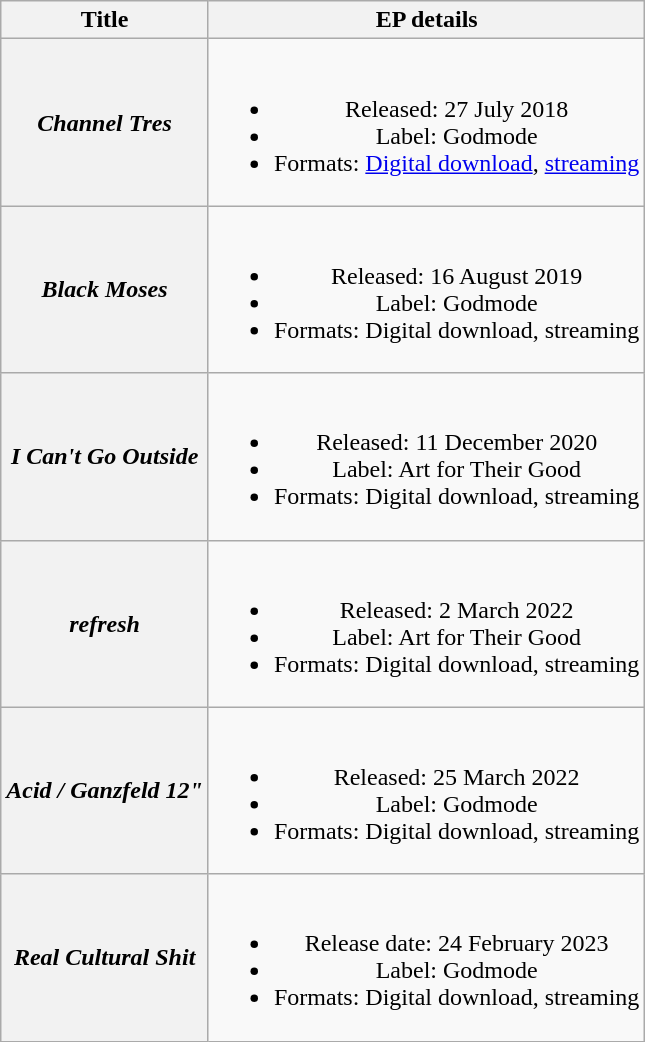<table class="wikitable plainrowheaders" style="text-align:center;">
<tr>
<th>Title</th>
<th>EP details</th>
</tr>
<tr>
<th scope="row"><em>Channel Tres</em></th>
<td><br><ul><li>Released: 27 July 2018</li><li>Label: Godmode</li><li>Formats: <a href='#'>Digital download</a>, <a href='#'>streaming</a></li></ul></td>
</tr>
<tr>
<th scope="row"><em>Black Moses</em></th>
<td><br><ul><li>Released: 16 August 2019</li><li>Label: Godmode</li><li>Formats: Digital download, streaming</li></ul></td>
</tr>
<tr>
<th scope="row"><em>I Can't Go Outside</em></th>
<td><br><ul><li>Released: 11 December 2020</li><li>Label: Art for Their Good</li><li>Formats: Digital download, streaming</li></ul></td>
</tr>
<tr>
<th scope="row"><em>refresh</em></th>
<td><br><ul><li>Released: 2 March 2022</li><li>Label: Art for Their Good</li><li>Formats: Digital download, streaming</li></ul></td>
</tr>
<tr>
<th scope="row"><em>Acid / Ganzfeld 12"</em></th>
<td><br><ul><li>Released: 25 March 2022</li><li>Label: Godmode</li><li>Formats: Digital download, streaming</li></ul></td>
</tr>
<tr>
<th scope="row"><em>Real Cultural Shit</em></th>
<td><br><ul><li>Release date: 24 February 2023</li><li>Label: Godmode</li><li>Formats: Digital download, streaming</li></ul></td>
</tr>
</table>
